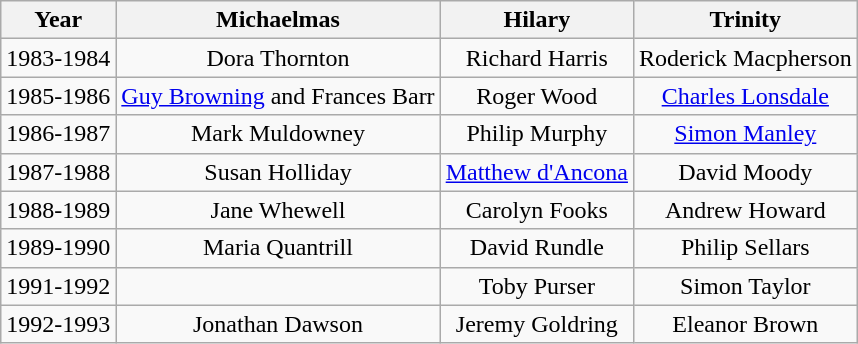<table class="wikitable sortable">
<tr>
<th>Year</th>
<th>Michaelmas</th>
<th>Hilary</th>
<th>Trinity</th>
</tr>
<tr>
<td align="center">1983-1984</td>
<td align="center"> Dora Thornton</td>
<td align="center"> Richard Harris</td>
<td align="center"> Roderick Macpherson</td>
</tr>
<tr>
<td align="center">1985-1986</td>
<td align="center"> <a href='#'>Guy Browning</a> and  Frances Barr</td>
<td align="center"> Roger Wood</td>
<td align="center"> <a href='#'>Charles Lonsdale</a></td>
</tr>
<tr>
<td align="center">1986-1987</td>
<td align="center"> Mark Muldowney</td>
<td align="center"> Philip Murphy</td>
<td align="center"> <a href='#'>Simon Manley</a></td>
</tr>
<tr>
<td align="center">1987-1988</td>
<td align="center"> Susan Holliday</td>
<td align="center"> <a href='#'>Matthew d'Ancona</a></td>
<td align="center"> David Moody</td>
</tr>
<tr>
<td align="center">1988-1989</td>
<td align="center"> Jane Whewell</td>
<td align="center"> Carolyn Fooks</td>
<td align="center"> Andrew Howard</td>
</tr>
<tr>
<td align="center">1989-1990</td>
<td align="center"> Maria Quantrill</td>
<td align="center"> David Rundle</td>
<td align="center"> Philip Sellars</td>
</tr>
<tr>
<td align="center">1991-1992</td>
<td align="center"></td>
<td align="center"> Toby Purser</td>
<td align="center"> Simon Taylor</td>
</tr>
<tr>
<td align="center">1992-1993</td>
<td align="center"> Jonathan Dawson</td>
<td align="center"> Jeremy Goldring</td>
<td align="center"> Eleanor Brown</td>
</tr>
</table>
